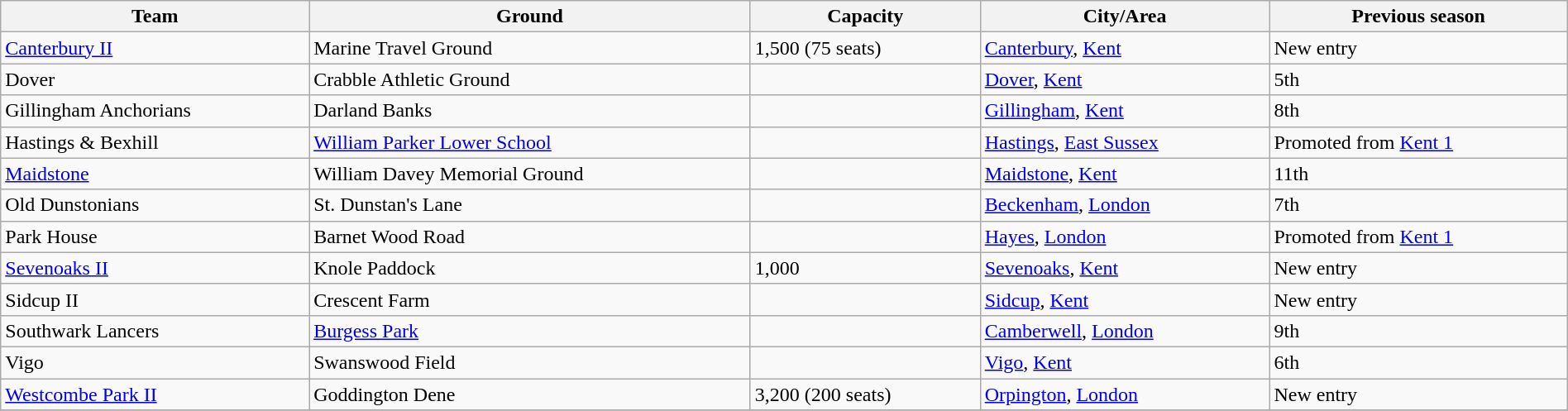<table class="wikitable sortable" width=100%>
<tr>
<th>Team</th>
<th>Ground</th>
<th>Capacity</th>
<th>City/Area</th>
<th>Previous season</th>
</tr>
<tr>
<td><a href='#'>Canterbury II</a></td>
<td>Marine Travel Ground</td>
<td>1,500 (75 seats)</td>
<td><a href='#'>Canterbury</a>, <a href='#'>Kent</a></td>
<td>New entry</td>
</tr>
<tr>
<td>Dover</td>
<td>Crabble Athletic Ground</td>
<td></td>
<td><a href='#'>Dover</a>, <a href='#'>Kent</a></td>
<td>5th</td>
</tr>
<tr>
<td>Gillingham Anchorians</td>
<td>Darland Banks</td>
<td></td>
<td><a href='#'>Gillingham</a>, <a href='#'>Kent</a></td>
<td>8th</td>
</tr>
<tr>
<td>Hastings & Bexhill</td>
<td><a href='#'>William Parker Lower School</a></td>
<td></td>
<td><a href='#'>Hastings</a>, <a href='#'>East Sussex</a></td>
<td>Promoted from <a href='#'>Kent 1</a></td>
</tr>
<tr>
<td><a href='#'>Maidstone</a></td>
<td>William Davey Memorial Ground</td>
<td></td>
<td><a href='#'>Maidstone</a>, <a href='#'>Kent</a></td>
<td>11th</td>
</tr>
<tr>
<td>Old Dunstonians</td>
<td>St. Dunstan's Lane</td>
<td></td>
<td><a href='#'>Beckenham</a>, <a href='#'>London</a></td>
<td>7th</td>
</tr>
<tr>
<td>Park House</td>
<td>Barnet Wood Road</td>
<td></td>
<td><a href='#'>Hayes</a>, <a href='#'>London</a></td>
<td>Promoted from <a href='#'>Kent 1</a></td>
</tr>
<tr>
<td><a href='#'>Sevenoaks II</a></td>
<td>Knole Paddock</td>
<td>1,000</td>
<td><a href='#'>Sevenoaks</a>, <a href='#'>Kent</a></td>
<td>New entry</td>
</tr>
<tr>
<td>Sidcup II</td>
<td>Crescent Farm</td>
<td></td>
<td><a href='#'>Sidcup</a>, <a href='#'>Kent</a></td>
<td>New entry</td>
</tr>
<tr>
<td>Southwark Lancers</td>
<td><a href='#'>Burgess Park</a></td>
<td></td>
<td><a href='#'>Camberwell</a>, <a href='#'>London</a></td>
<td>9th</td>
</tr>
<tr>
<td>Vigo</td>
<td>Swanswood Field</td>
<td></td>
<td><a href='#'>Vigo</a>, <a href='#'>Kent</a></td>
<td>6th</td>
</tr>
<tr>
<td><a href='#'>Westcombe Park II</a></td>
<td>Goddington Dene</td>
<td>3,200 (200 seats)</td>
<td><a href='#'>Orpington</a>, <a href='#'>London</a></td>
<td>New entry</td>
</tr>
<tr>
</tr>
</table>
